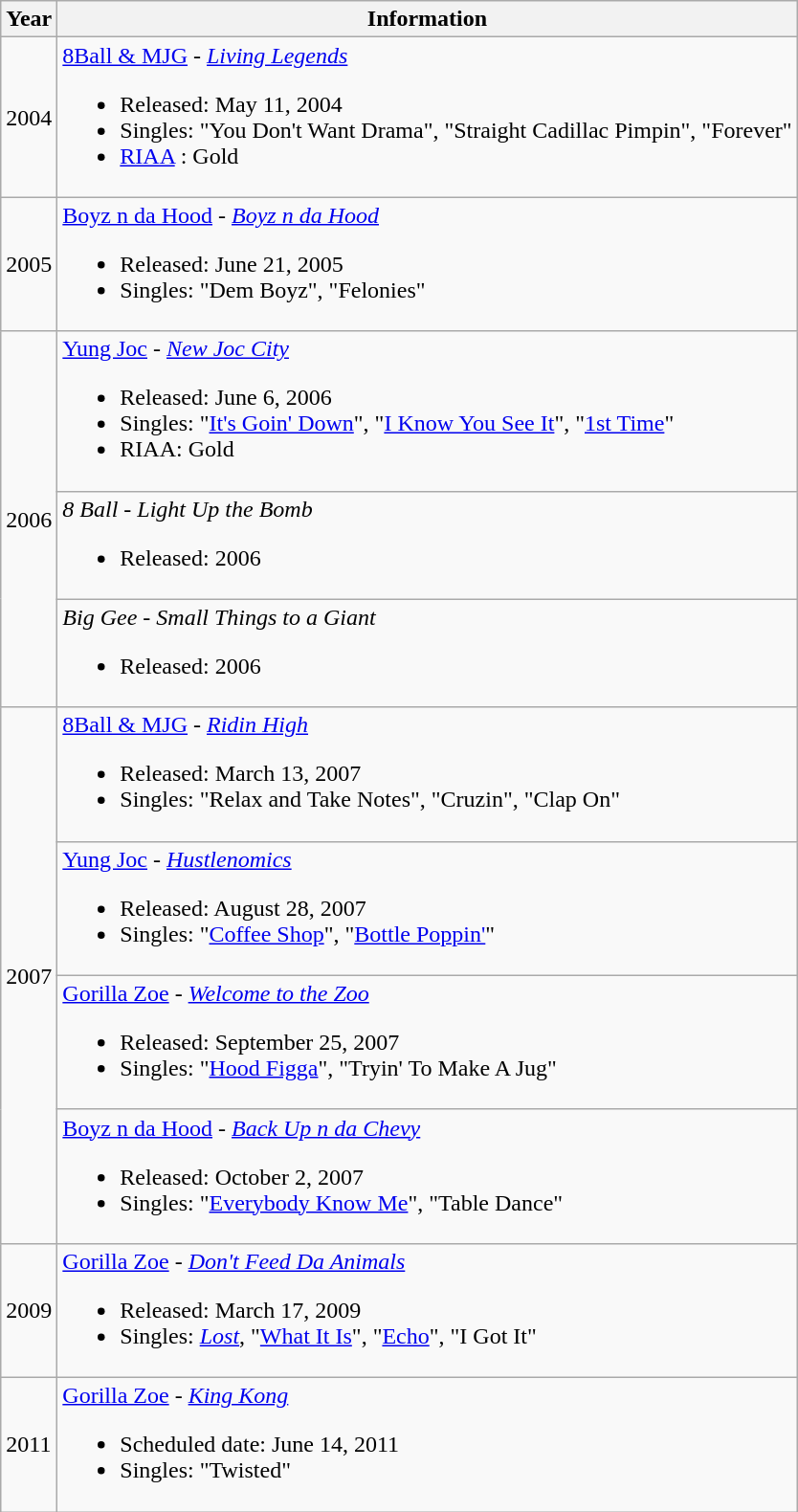<table class="wikitable">
<tr>
<th style="text-align:center;">Year</th>
<th style="text-align:center;">Information</th>
</tr>
<tr>
<td>2004</td>
<td align="left"><a href='#'>8Ball & MJG</a> - <em><a href='#'>Living Legends</a></em><br><ul><li>Released: May 11, 2004</li><li>Singles: "You Don't Want Drama", "Straight Cadillac Pimpin", "Forever"</li><li><a href='#'>RIAA</a> : Gold</li></ul></td>
</tr>
<tr>
<td>2005</td>
<td align="left"><a href='#'>Boyz n da Hood</a> - <em><a href='#'>Boyz n da Hood</a></em><br><ul><li>Released: June 21, 2005</li><li>Singles: "Dem Boyz", "Felonies"</li></ul></td>
</tr>
<tr>
<td rowspan="3">2006</td>
<td align="left"><a href='#'>Yung Joc</a> - <em><a href='#'>New Joc City</a></em><br><ul><li>Released: June 6, 2006</li><li>Singles: "<a href='#'>It's Goin' Down</a>", "<a href='#'>I Know You See It</a>", "<a href='#'>1st Time</a>"</li><li>RIAA: Gold</li></ul></td>
</tr>
<tr>
<td align="left"><em>8 Ball - Light Up the Bomb</em><br><ul><li>Released: 2006</li></ul></td>
</tr>
<tr>
<td align="left"><em>Big Gee - Small Things to a Giant</em><br><ul><li>Released: 2006</li></ul></td>
</tr>
<tr>
<td rowspan="4">2007</td>
<td align="left"><a href='#'>8Ball & MJG</a> - <em><a href='#'>Ridin High</a></em><br><ul><li>Released: March 13, 2007</li><li>Singles: "Relax and Take Notes", "Cruzin", "Clap On"</li></ul></td>
</tr>
<tr>
<td align="left"><a href='#'>Yung Joc</a> -<em> <a href='#'>Hustlenomics</a></em><br><ul><li>Released: August 28, 2007</li><li>Singles: "<a href='#'>Coffee Shop</a>", "<a href='#'>Bottle Poppin'</a>"</li></ul></td>
</tr>
<tr>
<td align="left"><a href='#'>Gorilla Zoe</a> - <em><a href='#'>Welcome to the Zoo</a></em><br><ul><li>Released: September 25, 2007</li><li>Singles: "<a href='#'>Hood Figga</a>", "Tryin' To Make A Jug"</li></ul></td>
</tr>
<tr>
<td align="left"><a href='#'>Boyz n da Hood</a> - <em><a href='#'>Back Up n da Chevy</a></em><br><ul><li>Released: October 2, 2007</li><li>Singles: "<a href='#'>Everybody Know Me</a>", "Table Dance"</li></ul></td>
</tr>
<tr>
<td>2009</td>
<td align="left"><a href='#'>Gorilla Zoe</a> - <em><a href='#'>Don't Feed Da Animals</a></em><br><ul><li>Released: March 17, 2009</li><li>Singles: <em><a href='#'>Lost</a></em>, "<a href='#'>What It Is</a>", "<a href='#'>Echo</a>", "I Got It"</li></ul></td>
</tr>
<tr>
<td>2011</td>
<td align="left"><a href='#'>Gorilla Zoe</a> - <em><a href='#'>King Kong</a></em><br><ul><li>Scheduled date: June 14, 2011</li><li>Singles: "Twisted"</li></ul></td>
</tr>
</table>
